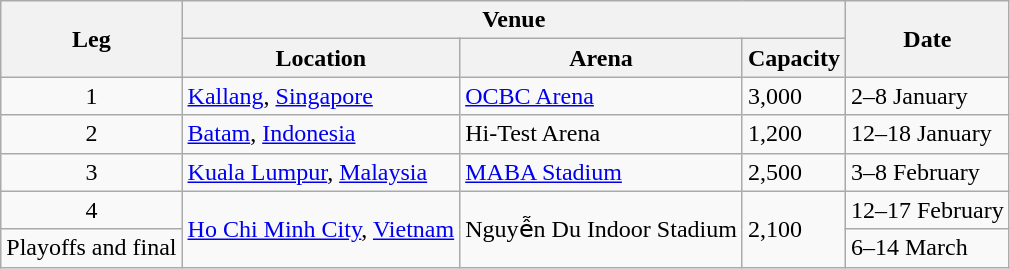<table class="wikitable ">
<tr>
<th rowspan="2">Leg</th>
<th colspan="3">Venue</th>
<th rowspan="2">Date</th>
</tr>
<tr>
<th>Location</th>
<th>Arena</th>
<th>Capacity</th>
</tr>
<tr>
<td align="center">1</td>
<td><a href='#'>Kallang</a>, <a href='#'>Singapore</a></td>
<td><a href='#'>OCBC Arena</a></td>
<td>3,000</td>
<td>2–8 January</td>
</tr>
<tr>
<td align="center">2</td>
<td><a href='#'>Batam</a>, <a href='#'>Indonesia</a></td>
<td>Hi-Test Arena</td>
<td>1,200</td>
<td>12–18 January</td>
</tr>
<tr>
<td align="center">3</td>
<td><a href='#'>Kuala Lumpur</a>, <a href='#'>Malaysia</a></td>
<td><a href='#'>MABA Stadium</a></td>
<td>2,500</td>
<td>3–8 February</td>
</tr>
<tr>
<td align="center">4</td>
<td rowspan="2"><a href='#'>Ho Chi Minh City</a>, <a href='#'>Vietnam</a></td>
<td rowspan="2">Nguyễn Du Indoor Stadium</td>
<td rowspan="2">2,100</td>
<td>12–17 February</td>
</tr>
<tr>
<td align="center">Playoffs and final</td>
<td>6–14 March</td>
</tr>
</table>
